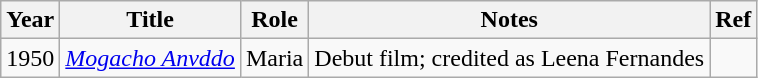<table class="wikitable">
<tr>
<th>Year</th>
<th>Title</th>
<th>Role</th>
<th>Notes</th>
<th>Ref</th>
</tr>
<tr>
<td>1950</td>
<td><em><a href='#'>Mogacho Anvddo</a></em></td>
<td>Maria</td>
<td>Debut film; credited as Leena Fernandes</td>
<td></td>
</tr>
</table>
